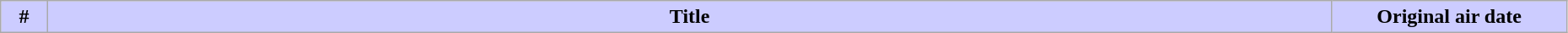<table class="wikitable" style="width:98%;">
<tr>
<th style="background:#ccf; width:3%;">#</th>
<th style="background: #CCF">Title</th>
<th style="background:#ccf; width:15%;">Original air date<br>

</th>
</tr>
</table>
